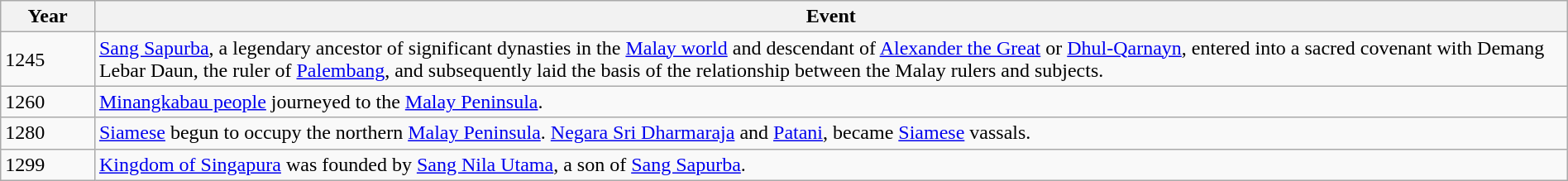<table class="wikitable" width="100%">
<tr>
<th style="width:6%">Year</th>
<th>Event</th>
</tr>
<tr>
<td>1245</td>
<td><a href='#'>Sang Sapurba</a>, a legendary ancestor of significant dynasties in the <a href='#'>Malay world</a> and descendant of <a href='#'>Alexander the Great</a> or <a href='#'>Dhul-Qarnayn</a>, entered into a sacred covenant with Demang Lebar Daun, the ruler of <a href='#'>Palembang</a>, and subsequently laid the basis of the relationship between the Malay rulers and subjects.</td>
</tr>
<tr>
<td>1260</td>
<td><a href='#'>Minangkabau people</a> journeyed to the <a href='#'>Malay Peninsula</a>.</td>
</tr>
<tr>
<td>1280</td>
<td><a href='#'>Siamese</a> begun to occupy the northern <a href='#'>Malay Peninsula</a>. <a href='#'>Negara Sri Dharmaraja</a> and <a href='#'>Patani</a>, became <a href='#'>Siamese</a> vassals.</td>
</tr>
<tr>
<td>1299</td>
<td><a href='#'>Kingdom of Singapura</a> was founded by <a href='#'>Sang Nila Utama</a>, a son of <a href='#'>Sang Sapurba</a>.</td>
</tr>
</table>
